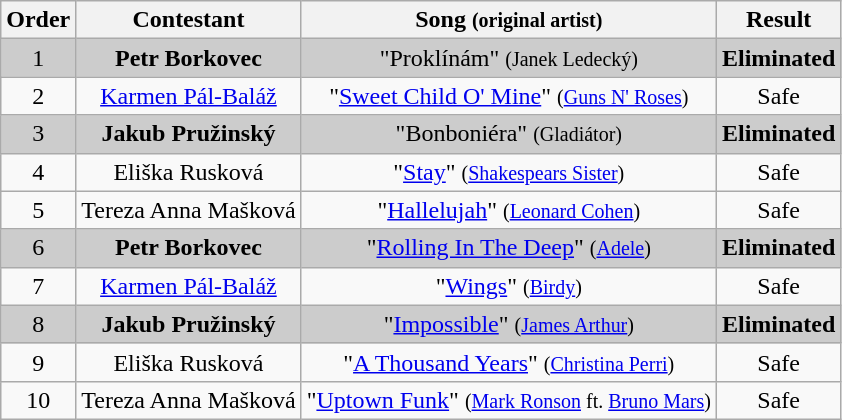<table class="wikitable plainrowheaders" style="text-align:center;">
<tr>
<th scope="col">Order</th>
<th scope="col">Contestant</th>
<th scope="col">Song <small>(original artist)</small></th>
<th scope="col">Result</th>
</tr>
<tr style="background:#ccc;">
<td>1</td>
<td><strong>Petr Borkovec</strong></td>
<td>"Proklínám" <small>(Janek Ledecký)</small></td>
<td><strong>Eliminated</strong></td>
</tr>
<tr>
<td>2</td>
<td><a href='#'>Karmen Pál-Baláž</a></td>
<td>"<a href='#'>Sweet Child O' Mine</a>" <small>(<a href='#'>Guns N' Roses</a>)</small></td>
<td>Safe</td>
</tr>
<tr style="background:#ccc;">
<td>3</td>
<td><strong>Jakub Pružinský</strong></td>
<td>"Bonboniéra" <small>(Gladiátor)</small></td>
<td><strong>Eliminated</strong></td>
</tr>
<tr>
<td>4</td>
<td>Eliška Rusková</td>
<td>"<a href='#'>Stay</a>" <small>(<a href='#'>Shakespears Sister</a>)</small></td>
<td>Safe</td>
</tr>
<tr>
<td>5</td>
<td>Tereza Anna Mašková</td>
<td>"<a href='#'>Hallelujah</a>" <small>(<a href='#'>Leonard Cohen</a>)</small></td>
<td>Safe</td>
</tr>
<tr style="background:#ccc;">
<td>6</td>
<td><strong>Petr Borkovec</strong></td>
<td>"<a href='#'>Rolling In The Deep</a>" <small>(<a href='#'>Adele</a>)</small></td>
<td><strong>Eliminated</strong></td>
</tr>
<tr>
<td>7</td>
<td><a href='#'>Karmen Pál-Baláž</a></td>
<td>"<a href='#'>Wings</a>" <small>(<a href='#'>Birdy</a>)</small></td>
<td>Safe</td>
</tr>
<tr style="background:#ccc;">
<td>8</td>
<td><strong>Jakub Pružinský</strong></td>
<td>"<a href='#'>Impossible</a>" <small>(<a href='#'>James Arthur</a>)</small></td>
<td><strong>Eliminated</strong></td>
</tr>
<tr>
<td>9</td>
<td>Eliška Rusková</td>
<td>"<a href='#'>A Thousand Years</a>" <small>(<a href='#'>Christina Perri</a>)</small></td>
<td>Safe</td>
</tr>
<tr>
<td>10</td>
<td>Tereza Anna Mašková</td>
<td>"<a href='#'>Uptown Funk</a>" <small>(<a href='#'>Mark Ronson</a> ft. <a href='#'>Bruno Mars</a>)</small></td>
<td>Safe</td>
</tr>
</table>
